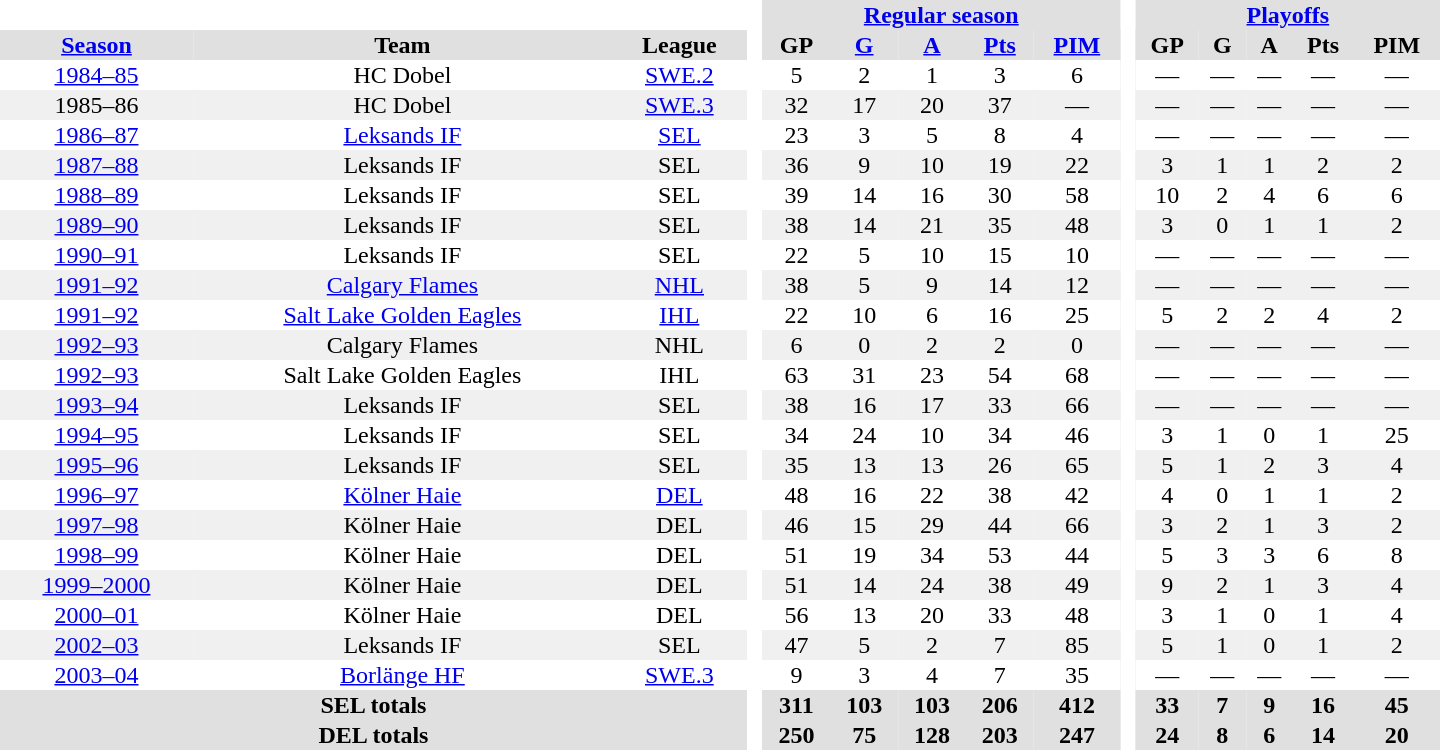<table border="0" cellpadding="1" cellspacing="0" style="text-align:center; width:60em">
<tr bgcolor="#e0e0e0">
<th colspan="3" bgcolor="#ffffff"> </th>
<th rowspan="99" bgcolor="#ffffff"> </th>
<th colspan="5"><a href='#'>Regular season</a></th>
<th rowspan="99" bgcolor="#ffffff"> </th>
<th colspan="5"><a href='#'>Playoffs</a></th>
</tr>
<tr bgcolor="#e0e0e0">
<th><a href='#'>Season</a></th>
<th>Team</th>
<th>League</th>
<th>GP</th>
<th><a href='#'>G</a></th>
<th><a href='#'>A</a></th>
<th><a href='#'>Pts</a></th>
<th><a href='#'>PIM</a></th>
<th>GP</th>
<th>G</th>
<th>A</th>
<th>Pts</th>
<th>PIM</th>
</tr>
<tr>
<td><a href='#'>1984–85</a></td>
<td>HC Dobel</td>
<td><a href='#'>SWE.2</a></td>
<td>5</td>
<td>2</td>
<td>1</td>
<td>3</td>
<td>6</td>
<td>—</td>
<td>—</td>
<td>—</td>
<td>—</td>
<td>—</td>
</tr>
<tr bgcolor="#f0f0f0">
<td>1985–86</td>
<td>HC Dobel</td>
<td><a href='#'>SWE.3</a></td>
<td>32</td>
<td>17</td>
<td>20</td>
<td>37</td>
<td>—</td>
<td>—</td>
<td>—</td>
<td>—</td>
<td>—</td>
<td>—</td>
</tr>
<tr>
<td><a href='#'>1986–87</a></td>
<td><a href='#'>Leksands IF</a></td>
<td><a href='#'>SEL</a></td>
<td>23</td>
<td>3</td>
<td>5</td>
<td>8</td>
<td>4</td>
<td>—</td>
<td>—</td>
<td>—</td>
<td>—</td>
<td>—</td>
</tr>
<tr bgcolor="#f0f0f0">
<td><a href='#'>1987–88</a></td>
<td>Leksands IF</td>
<td>SEL</td>
<td>36</td>
<td>9</td>
<td>10</td>
<td>19</td>
<td>22</td>
<td>3</td>
<td>1</td>
<td>1</td>
<td>2</td>
<td>2</td>
</tr>
<tr>
<td><a href='#'>1988–89</a></td>
<td>Leksands IF</td>
<td>SEL</td>
<td>39</td>
<td>14</td>
<td>16</td>
<td>30</td>
<td>58</td>
<td>10</td>
<td>2</td>
<td>4</td>
<td>6</td>
<td>6</td>
</tr>
<tr bgcolor="#f0f0f0">
<td><a href='#'>1989–90</a></td>
<td>Leksands IF</td>
<td>SEL</td>
<td>38</td>
<td>14</td>
<td>21</td>
<td>35</td>
<td>48</td>
<td>3</td>
<td>0</td>
<td>1</td>
<td>1</td>
<td>2</td>
</tr>
<tr>
<td><a href='#'>1990–91</a></td>
<td>Leksands IF</td>
<td>SEL</td>
<td>22</td>
<td>5</td>
<td>10</td>
<td>15</td>
<td>10</td>
<td>—</td>
<td>—</td>
<td>—</td>
<td>—</td>
<td>—</td>
</tr>
<tr bgcolor="#f0f0f0">
<td><a href='#'>1991–92</a></td>
<td><a href='#'>Calgary Flames</a></td>
<td><a href='#'>NHL</a></td>
<td>38</td>
<td>5</td>
<td>9</td>
<td>14</td>
<td>12</td>
<td>—</td>
<td>—</td>
<td>—</td>
<td>—</td>
<td>—</td>
</tr>
<tr>
<td><a href='#'>1991–92</a></td>
<td><a href='#'>Salt Lake Golden Eagles</a></td>
<td><a href='#'>IHL</a></td>
<td>22</td>
<td>10</td>
<td>6</td>
<td>16</td>
<td>25</td>
<td>5</td>
<td>2</td>
<td>2</td>
<td>4</td>
<td>2</td>
</tr>
<tr bgcolor="#f0f0f0">
<td><a href='#'>1992–93</a></td>
<td>Calgary Flames</td>
<td>NHL</td>
<td>6</td>
<td>0</td>
<td>2</td>
<td>2</td>
<td>0</td>
<td>—</td>
<td>—</td>
<td>—</td>
<td>—</td>
<td>—</td>
</tr>
<tr>
<td><a href='#'>1992–93</a></td>
<td>Salt Lake Golden Eagles</td>
<td>IHL</td>
<td>63</td>
<td>31</td>
<td>23</td>
<td>54</td>
<td>68</td>
<td>—</td>
<td>—</td>
<td>—</td>
<td>—</td>
<td>—</td>
</tr>
<tr bgcolor="#f0f0f0">
<td><a href='#'>1993–94</a></td>
<td>Leksands IF</td>
<td>SEL</td>
<td>38</td>
<td>16</td>
<td>17</td>
<td>33</td>
<td>66</td>
<td>—</td>
<td>—</td>
<td>—</td>
<td>—</td>
<td>—</td>
</tr>
<tr>
<td><a href='#'>1994–95</a></td>
<td>Leksands IF</td>
<td>SEL</td>
<td>34</td>
<td>24</td>
<td>10</td>
<td>34</td>
<td>46</td>
<td>3</td>
<td>1</td>
<td>0</td>
<td>1</td>
<td>25</td>
</tr>
<tr bgcolor="#f0f0f0">
<td><a href='#'>1995–96</a></td>
<td>Leksands IF</td>
<td>SEL</td>
<td>35</td>
<td>13</td>
<td>13</td>
<td>26</td>
<td>65</td>
<td>5</td>
<td>1</td>
<td>2</td>
<td>3</td>
<td>4</td>
</tr>
<tr>
<td><a href='#'>1996–97</a></td>
<td><a href='#'>Kölner Haie</a></td>
<td><a href='#'>DEL</a></td>
<td>48</td>
<td>16</td>
<td>22</td>
<td>38</td>
<td>42</td>
<td>4</td>
<td>0</td>
<td>1</td>
<td>1</td>
<td>2</td>
</tr>
<tr bgcolor="#f0f0f0">
<td><a href='#'>1997–98</a></td>
<td>Kölner Haie</td>
<td>DEL</td>
<td>46</td>
<td>15</td>
<td>29</td>
<td>44</td>
<td>66</td>
<td>3</td>
<td>2</td>
<td>1</td>
<td>3</td>
<td>2</td>
</tr>
<tr>
<td><a href='#'>1998–99</a></td>
<td>Kölner Haie</td>
<td>DEL</td>
<td>51</td>
<td>19</td>
<td>34</td>
<td>53</td>
<td>44</td>
<td>5</td>
<td>3</td>
<td>3</td>
<td>6</td>
<td>8</td>
</tr>
<tr bgcolor="#f0f0f0">
<td><a href='#'>1999–2000</a></td>
<td>Kölner Haie</td>
<td>DEL</td>
<td>51</td>
<td>14</td>
<td>24</td>
<td>38</td>
<td>49</td>
<td>9</td>
<td>2</td>
<td>1</td>
<td>3</td>
<td>4</td>
</tr>
<tr>
<td><a href='#'>2000–01</a></td>
<td>Kölner Haie</td>
<td>DEL</td>
<td>56</td>
<td>13</td>
<td>20</td>
<td>33</td>
<td>48</td>
<td>3</td>
<td>1</td>
<td>0</td>
<td>1</td>
<td>4</td>
</tr>
<tr bgcolor="#f0f0f0">
<td><a href='#'>2002–03</a></td>
<td>Leksands IF</td>
<td>SEL</td>
<td>47</td>
<td>5</td>
<td>2</td>
<td>7</td>
<td>85</td>
<td>5</td>
<td>1</td>
<td>0</td>
<td>1</td>
<td>2</td>
</tr>
<tr>
<td><a href='#'>2003–04</a></td>
<td><a href='#'>Borlänge HF</a></td>
<td><a href='#'>SWE.3</a></td>
<td>9</td>
<td>3</td>
<td>4</td>
<td>7</td>
<td>35</td>
<td>—</td>
<td>—</td>
<td>—</td>
<td>—</td>
<td>—</td>
</tr>
<tr bgcolor="#e0e0e0">
<th colspan="3">SEL totals</th>
<th>311</th>
<th>103</th>
<th>103</th>
<th>206</th>
<th>412</th>
<th>33</th>
<th>7</th>
<th>9</th>
<th>16</th>
<th>45</th>
</tr>
<tr bgcolor="#e0e0e0">
<th colspan="3">DEL totals</th>
<th>250</th>
<th>75</th>
<th>128</th>
<th>203</th>
<th>247</th>
<th>24</th>
<th>8</th>
<th>6</th>
<th>14</th>
<th>20</th>
</tr>
</table>
